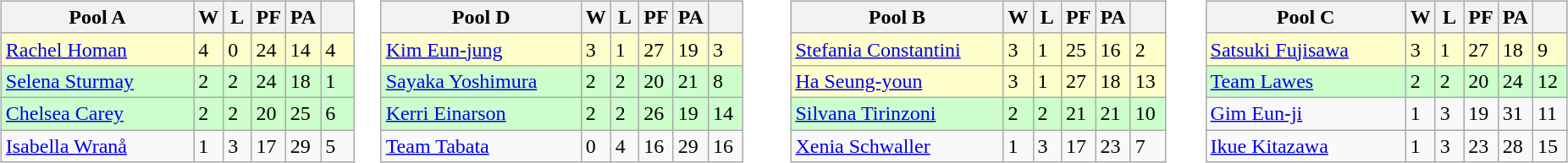<table table>
<tr>
<td valign=top width=10%><br><table class=wikitable>
<tr>
<th width=150>Pool A</th>
<th width=15>W</th>
<th width=15>L</th>
<th width=15>PF</th>
<th width=15>PA</th>
<th width=20></th>
</tr>
<tr bgcolor=#ffffcc>
<td> <a href='#'>Rachel Homan</a></td>
<td>4</td>
<td>0</td>
<td>24</td>
<td>14</td>
<td>4</td>
</tr>
<tr bgcolor=#ccffcc>
<td> <a href='#'>Selena Sturmay</a></td>
<td>2</td>
<td>2</td>
<td>24</td>
<td>18</td>
<td>1</td>
</tr>
<tr bgcolor=#ccffcc>
<td> <a href='#'>Chelsea Carey</a></td>
<td>2</td>
<td>2</td>
<td>20</td>
<td>25</td>
<td>6</td>
</tr>
<tr>
<td> <a href='#'>Isabella Wranå</a></td>
<td>1</td>
<td>3</td>
<td>17</td>
<td>29</td>
<td>5</td>
</tr>
</table>
</td>
<td valign=top width=10%><br><table class=wikitable>
<tr>
<th width=150>Pool D</th>
<th width=15>W</th>
<th width=15>L</th>
<th width=15>PF</th>
<th width=15>PA</th>
<th width=20></th>
</tr>
<tr bgcolor=#ffffcc>
<td> <a href='#'>Kim Eun-jung</a></td>
<td>3</td>
<td>1</td>
<td>27</td>
<td>19</td>
<td>3</td>
</tr>
<tr bgcolor=#ccffcc>
<td> <a href='#'>Sayaka Yoshimura</a></td>
<td>2</td>
<td>2</td>
<td>20</td>
<td>21</td>
<td>8</td>
</tr>
<tr bgcolor=#ccffcc>
<td> <a href='#'>Kerri Einarson</a></td>
<td>2</td>
<td>2</td>
<td>26</td>
<td>19</td>
<td>14</td>
</tr>
<tr>
<td> <a href='#'>Team Tabata</a></td>
<td>0</td>
<td>4</td>
<td>16</td>
<td>29</td>
<td>16</td>
</tr>
</table>
</td>
<td valign=top width=10%><br><table class=wikitable>
<tr>
<th width=160>Pool B</th>
<th width=15>W</th>
<th width=15>L</th>
<th width=15>PF</th>
<th width=15>PA</th>
<th width=20></th>
</tr>
<tr bgcolor=#ffffcc>
<td> <a href='#'>Stefania Constantini</a></td>
<td>3</td>
<td>1</td>
<td>25</td>
<td>16</td>
<td>2</td>
</tr>
<tr bgcolor=#ffffcc>
<td> <a href='#'>Ha Seung-youn</a></td>
<td>3</td>
<td>1</td>
<td>27</td>
<td>18</td>
<td>13</td>
</tr>
<tr bgcolor=#ccffcc>
<td> <a href='#'>Silvana Tirinzoni</a></td>
<td>2</td>
<td>2</td>
<td>21</td>
<td>21</td>
<td>10</td>
</tr>
<tr>
<td> <a href='#'>Xenia Schwaller</a></td>
<td>1</td>
<td>3</td>
<td>17</td>
<td>23</td>
<td>7</td>
</tr>
</table>
</td>
<td valign=top width=10%><br><table class=wikitable>
<tr>
<th width=150>Pool C</th>
<th width=15>W</th>
<th width=15>L</th>
<th width=15>PF</th>
<th width=15>PA</th>
<th width=20></th>
</tr>
<tr bgcolor=#ffffcc>
<td> <a href='#'>Satsuki Fujisawa</a></td>
<td>3</td>
<td>1</td>
<td>27</td>
<td>18</td>
<td>9</td>
</tr>
<tr bgcolor=#ccffcc>
<td> <a href='#'>Team Lawes</a></td>
<td>2</td>
<td>2</td>
<td>20</td>
<td>24</td>
<td>12</td>
</tr>
<tr>
<td> <a href='#'>Gim Eun-ji</a></td>
<td>1</td>
<td>3</td>
<td>19</td>
<td>31</td>
<td>11</td>
</tr>
<tr>
<td> <a href='#'>Ikue Kitazawa</a></td>
<td>1</td>
<td>3</td>
<td>23</td>
<td>28</td>
<td>15</td>
</tr>
</table>
</td>
</tr>
</table>
